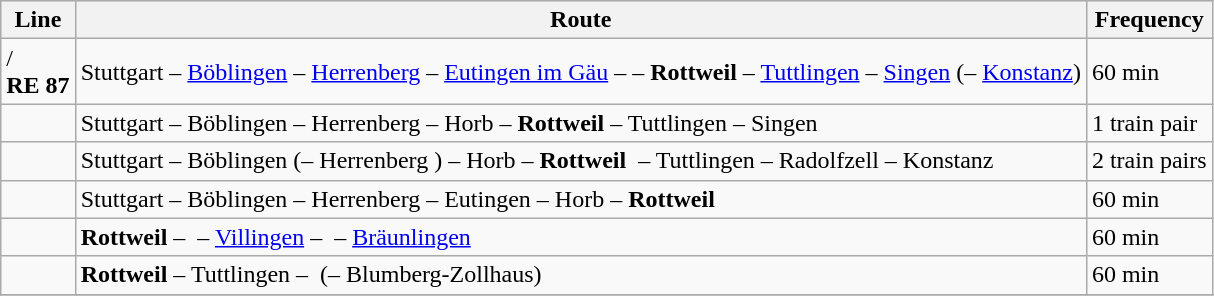<table class="wikitable">
<tr style="background-color:#e3e3e3;">
<th>Line</th>
<th>Route</th>
<th>Frequency</th>
</tr>
<tr>
<td> /<br><strong>RE 87</strong></td>
<td>Stuttgart – <a href='#'>Böblingen</a> – <a href='#'>Herrenberg</a> – <a href='#'>Eutingen im Gäu</a> –  – <strong>Rottweil</strong> – <a href='#'>Tuttlingen</a> – <a href='#'>Singen</a> (– <a href='#'>Konstanz</a>)</td>
<td>60 min</td>
</tr>
<tr>
<td></td>
<td>Stuttgart – Böblingen – Herrenberg – Horb – <strong>Rottweil</strong> – Tuttlingen – Singen</td>
<td>1 train pair</td>
</tr>
<tr>
<td></td>
<td>Stuttgart – Böblingen (– Herrenberg ) – Horb – <strong>Rottweil</strong>  – Tuttlingen – Radolfzell – Konstanz</td>
<td>2 train pairs</td>
</tr>
<tr>
<td></td>
<td>Stuttgart – Böblingen – Herrenberg – Eutingen – Horb – <strong>Rottweil</strong></td>
<td>60 min</td>
</tr>
<tr>
<td></td>
<td><strong>Rottweil</strong> –  – <a href='#'>Villingen</a> –  – <a href='#'>Bräunlingen</a></td>
<td>60 min</td>
</tr>
<tr>
<td></td>
<td><strong>Rottweil</strong> – Tuttlingen –  (– Blumberg-Zollhaus)</td>
<td>60 min</td>
</tr>
<tr>
</tr>
</table>
